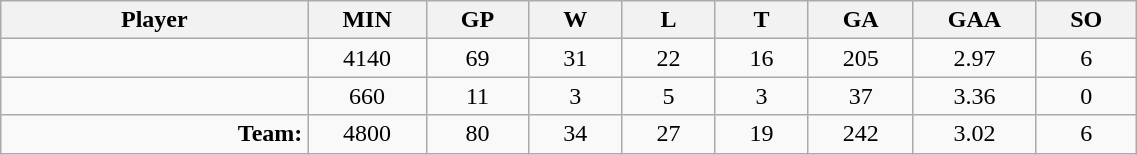<table class="wikitable sortable" width="60%">
<tr>
<th bgcolor="#DDDDFF" width="10%">Player</th>
<th width="3%" bgcolor="#DDDDFF" title="Minutes played">MIN</th>
<th width="3%" bgcolor="#DDDDFF" title="Games played in">GP</th>
<th width="3%" bgcolor="#DDDDFF" title="Wins">W</th>
<th width="3%" bgcolor="#DDDDFF"title="Losses">L</th>
<th width="3%" bgcolor="#DDDDFF" title="Ties">T</th>
<th width="3%" bgcolor="#DDDDFF" title="Goals against">GA</th>
<th width="3%" bgcolor="#DDDDFF" title="Goals against average">GAA</th>
<th width="3%" bgcolor="#DDDDFF"title="Shut-outs">SO</th>
</tr>
<tr align="center">
<td align="right"></td>
<td>4140</td>
<td>69</td>
<td>31</td>
<td>22</td>
<td>16</td>
<td>205</td>
<td>2.97</td>
<td>6</td>
</tr>
<tr align="center">
<td align="right"></td>
<td>660</td>
<td>11</td>
<td>3</td>
<td>5</td>
<td>3</td>
<td>37</td>
<td>3.36</td>
<td>0</td>
</tr>
<tr align="center">
<td align="right"><strong>Team:</strong></td>
<td>4800</td>
<td>80</td>
<td>34</td>
<td>27</td>
<td>19</td>
<td>242</td>
<td>3.02</td>
<td>6</td>
</tr>
</table>
